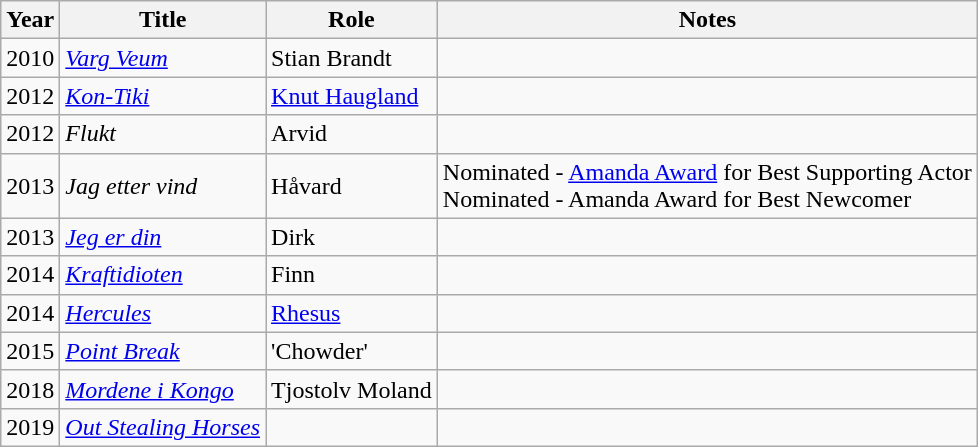<table class="wikitable sortable">
<tr>
<th>Year</th>
<th>Title</th>
<th>Role</th>
<th>Notes</th>
</tr>
<tr>
<td>2010</td>
<td><em><a href='#'>Varg Veum</a></em></td>
<td>Stian Brandt</td>
<td></td>
</tr>
<tr>
<td>2012</td>
<td><em><a href='#'>Kon-Tiki</a></em></td>
<td><a href='#'>Knut Haugland</a></td>
<td></td>
</tr>
<tr>
<td>2012</td>
<td><em>Flukt</em></td>
<td>Arvid</td>
<td></td>
</tr>
<tr>
<td>2013</td>
<td><em>Jag etter vind</em></td>
<td>Håvard</td>
<td>Nominated - <a href='#'>Amanda Award</a> for Best Supporting Actor<br> Nominated - Amanda Award for Best Newcomer</td>
</tr>
<tr>
<td>2013</td>
<td><em><a href='#'>Jeg er din</a></em></td>
<td>Dirk</td>
<td></td>
</tr>
<tr>
<td>2014</td>
<td><em><a href='#'>Kraftidioten</a></em></td>
<td>Finn</td>
<td></td>
</tr>
<tr>
<td>2014</td>
<td><em><a href='#'>Hercules</a></em></td>
<td><a href='#'>Rhesus</a></td>
<td></td>
</tr>
<tr>
<td>2015</td>
<td><em><a href='#'>Point Break</a></em></td>
<td>'Chowder'</td>
<td></td>
</tr>
<tr>
<td>2018</td>
<td><em><a href='#'>Mordene i Kongo</a></em></td>
<td>Tjostolv Moland</td>
<td></td>
</tr>
<tr>
<td>2019</td>
<td><em><a href='#'>Out Stealing Horses</a></em></td>
<td></td>
<td></td>
</tr>
</table>
